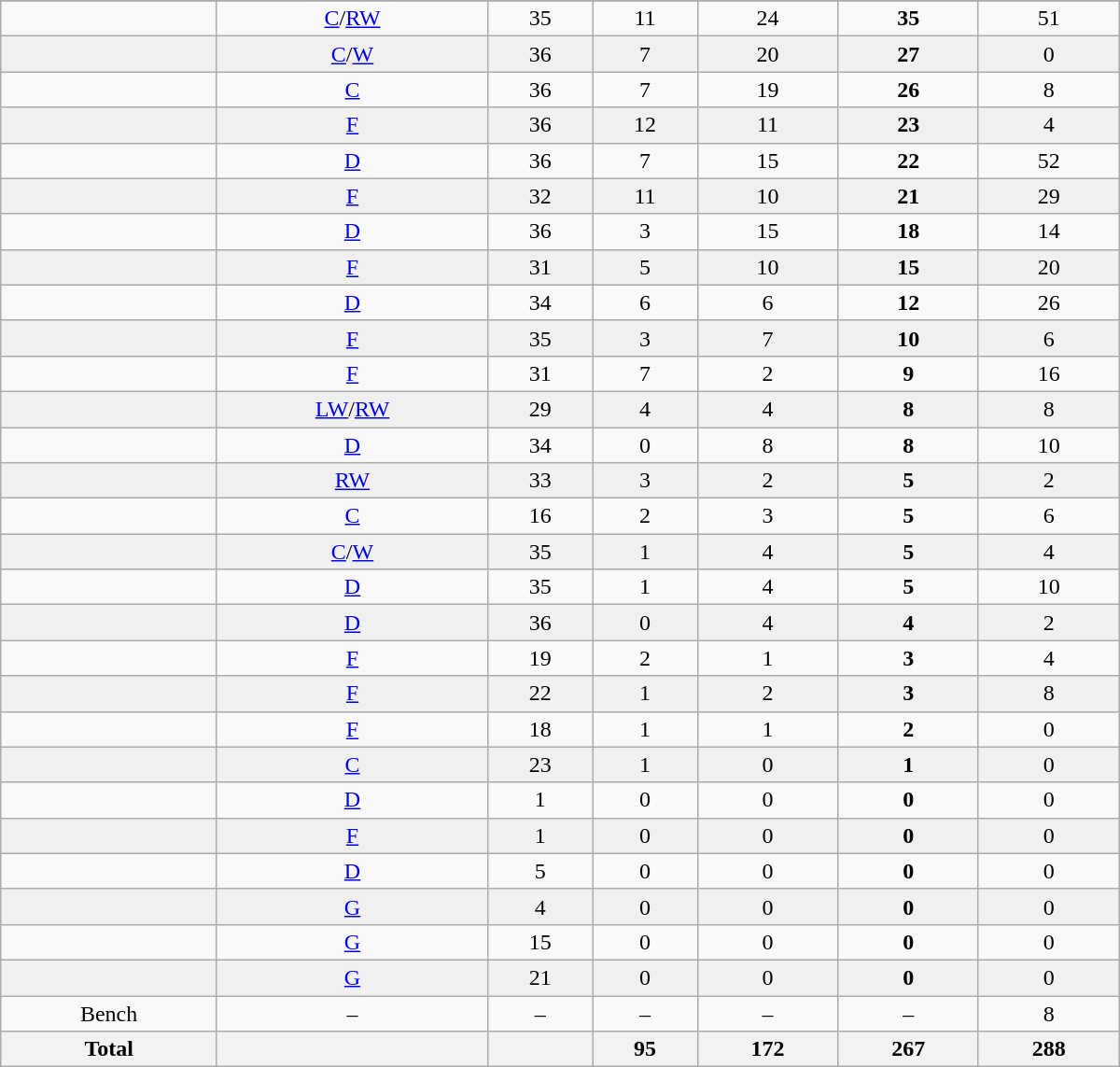<table class="wikitable sortable" width =800>
<tr align="center">
</tr>
<tr align="center" bgcolor="">
<td></td>
<td><a href='#'>C</a>/<a href='#'>RW</a></td>
<td>35</td>
<td>11</td>
<td>24</td>
<td><strong>35</strong></td>
<td>51</td>
</tr>
<tr align="center" bgcolor="f0f0f0">
<td></td>
<td><a href='#'>C</a>/<a href='#'>W</a></td>
<td>36</td>
<td>7</td>
<td>20</td>
<td><strong>27</strong></td>
<td>0</td>
</tr>
<tr align="center" bgcolor="">
<td></td>
<td><a href='#'>C</a></td>
<td>36</td>
<td>7</td>
<td>19</td>
<td><strong>26</strong></td>
<td>8</td>
</tr>
<tr align="center" bgcolor="f0f0f0">
<td></td>
<td><a href='#'>F</a></td>
<td>36</td>
<td>12</td>
<td>11</td>
<td><strong>23</strong></td>
<td>4</td>
</tr>
<tr align="center" bgcolor="">
<td></td>
<td><a href='#'>D</a></td>
<td>36</td>
<td>7</td>
<td>15</td>
<td><strong>22</strong></td>
<td>52</td>
</tr>
<tr align="center" bgcolor="f0f0f0">
<td></td>
<td><a href='#'>F</a></td>
<td>32</td>
<td>11</td>
<td>10</td>
<td><strong>21</strong></td>
<td>29</td>
</tr>
<tr align="center" bgcolor="">
<td></td>
<td><a href='#'>D</a></td>
<td>36</td>
<td>3</td>
<td>15</td>
<td><strong>18</strong></td>
<td>14</td>
</tr>
<tr align="center" bgcolor="f0f0f0">
<td></td>
<td><a href='#'>F</a></td>
<td>31</td>
<td>5</td>
<td>10</td>
<td><strong>15</strong></td>
<td>20</td>
</tr>
<tr align="center" bgcolor="">
<td></td>
<td><a href='#'>D</a></td>
<td>34</td>
<td>6</td>
<td>6</td>
<td><strong>12</strong></td>
<td>26</td>
</tr>
<tr align="center" bgcolor="f0f0f0">
<td></td>
<td><a href='#'>F</a></td>
<td>35</td>
<td>3</td>
<td>7</td>
<td><strong>10</strong></td>
<td>6</td>
</tr>
<tr align="center" bgcolor="">
<td></td>
<td><a href='#'>F</a></td>
<td>31</td>
<td>7</td>
<td>2</td>
<td><strong>9</strong></td>
<td>16</td>
</tr>
<tr align="center" bgcolor="f0f0f0">
<td></td>
<td><a href='#'>LW</a>/<a href='#'>RW</a></td>
<td>29</td>
<td>4</td>
<td>4</td>
<td><strong>8</strong></td>
<td>8</td>
</tr>
<tr align="center" bgcolor="">
<td></td>
<td><a href='#'>D</a></td>
<td>34</td>
<td>0</td>
<td>8</td>
<td><strong>8</strong></td>
<td>10</td>
</tr>
<tr align="center" bgcolor="f0f0f0">
<td></td>
<td><a href='#'>RW</a></td>
<td>33</td>
<td>3</td>
<td>2</td>
<td><strong>5</strong></td>
<td>2</td>
</tr>
<tr align="center" bgcolor="">
<td></td>
<td><a href='#'>C</a></td>
<td>16</td>
<td>2</td>
<td>3</td>
<td><strong>5</strong></td>
<td>6</td>
</tr>
<tr align="center" bgcolor="f0f0f0">
<td></td>
<td><a href='#'>C</a>/<a href='#'>W</a></td>
<td>35</td>
<td>1</td>
<td>4</td>
<td><strong>5</strong></td>
<td>4</td>
</tr>
<tr align="center" bgcolor="">
<td></td>
<td><a href='#'>D</a></td>
<td>35</td>
<td>1</td>
<td>4</td>
<td><strong>5</strong></td>
<td>10</td>
</tr>
<tr align="center" bgcolor="f0f0f0">
<td></td>
<td><a href='#'>D</a></td>
<td>36</td>
<td>0</td>
<td>4</td>
<td><strong>4</strong></td>
<td>2</td>
</tr>
<tr align="center" bgcolor="">
<td></td>
<td><a href='#'>F</a></td>
<td>19</td>
<td>2</td>
<td>1</td>
<td><strong>3</strong></td>
<td>4</td>
</tr>
<tr align="center" bgcolor="f0f0f0">
<td></td>
<td><a href='#'>F</a></td>
<td>22</td>
<td>1</td>
<td>2</td>
<td><strong>3</strong></td>
<td>8</td>
</tr>
<tr align="center" bgcolor="">
<td></td>
<td><a href='#'>F</a></td>
<td>18</td>
<td>1</td>
<td>1</td>
<td><strong>2</strong></td>
<td>0</td>
</tr>
<tr align="center" bgcolor="f0f0f0">
<td></td>
<td><a href='#'>C</a></td>
<td>23</td>
<td>1</td>
<td>0</td>
<td><strong>1</strong></td>
<td>0</td>
</tr>
<tr align="center" bgcolor="">
<td></td>
<td><a href='#'>D</a></td>
<td>1</td>
<td>0</td>
<td>0</td>
<td><strong>0</strong></td>
<td>0</td>
</tr>
<tr align="center" bgcolor="f0f0f0">
<td></td>
<td><a href='#'>F</a></td>
<td>1</td>
<td>0</td>
<td>0</td>
<td><strong>0</strong></td>
<td>0</td>
</tr>
<tr align="center" bgcolor="">
<td></td>
<td><a href='#'>D</a></td>
<td>5</td>
<td>0</td>
<td>0</td>
<td><strong>0</strong></td>
<td>0</td>
</tr>
<tr align="center" bgcolor="f0f0f0">
<td></td>
<td><a href='#'>G</a></td>
<td>4</td>
<td>0</td>
<td>0</td>
<td><strong>0</strong></td>
<td>0</td>
</tr>
<tr align="center" bgcolor="">
<td></td>
<td><a href='#'>G</a></td>
<td>15</td>
<td>0</td>
<td>0</td>
<td><strong>0</strong></td>
<td>0</td>
</tr>
<tr align="center" bgcolor="f0f0f0">
<td></td>
<td><a href='#'>G</a></td>
<td>21</td>
<td>0</td>
<td>0</td>
<td><strong>0</strong></td>
<td>0</td>
</tr>
<tr align="center" bgcolor="">
<td>Bench</td>
<td>–</td>
<td>–</td>
<td>–</td>
<td>–</td>
<td>–</td>
<td>8</td>
</tr>
<tr>
<th>Total</th>
<th></th>
<th></th>
<th>95</th>
<th>172</th>
<th>267</th>
<th>288</th>
</tr>
</table>
